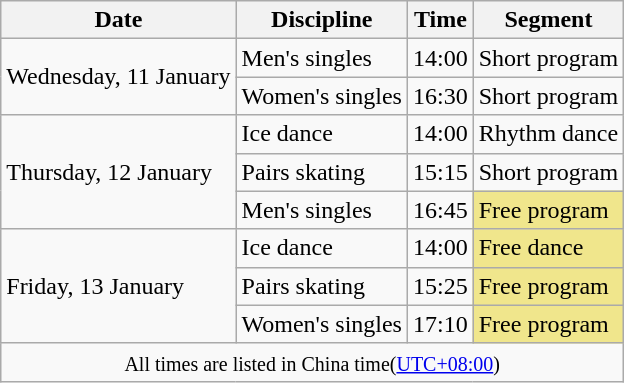<table class="wikitable">
<tr>
<th>Date</th>
<th>Discipline</th>
<th>Time</th>
<th>Segment</th>
</tr>
<tr>
<td rowspan=2>Wednesday, 11 January</td>
<td>Men's singles</td>
<td>14:00</td>
<td>Short program</td>
</tr>
<tr>
<td>Women's singles</td>
<td>16:30</td>
<td>Short program</td>
</tr>
<tr>
<td rowspan=3>Thursday, 12 January</td>
<td>Ice dance</td>
<td>14:00</td>
<td>Rhythm dance</td>
</tr>
<tr>
<td>Pairs skating</td>
<td>15:15</td>
<td>Short program</td>
</tr>
<tr>
<td>Men's singles</td>
<td>16:45</td>
<td bgcolor=#f0e68c>Free program</td>
</tr>
<tr>
<td rowspan=3>Friday, 13 January</td>
<td>Ice dance</td>
<td>14:00</td>
<td bgcolor=#f0e68c>Free dance</td>
</tr>
<tr>
<td>Pairs skating</td>
<td>15:25</td>
<td bgcolor=#f0e68c>Free program</td>
</tr>
<tr>
<td>Women's singles</td>
<td>17:10</td>
<td bgcolor=#f0e68c>Free program</td>
</tr>
<tr>
<td colspan=4 align=center><small> All times are listed in China time(<a href='#'>UTC+08:00</a>)</small> </td>
</tr>
</table>
